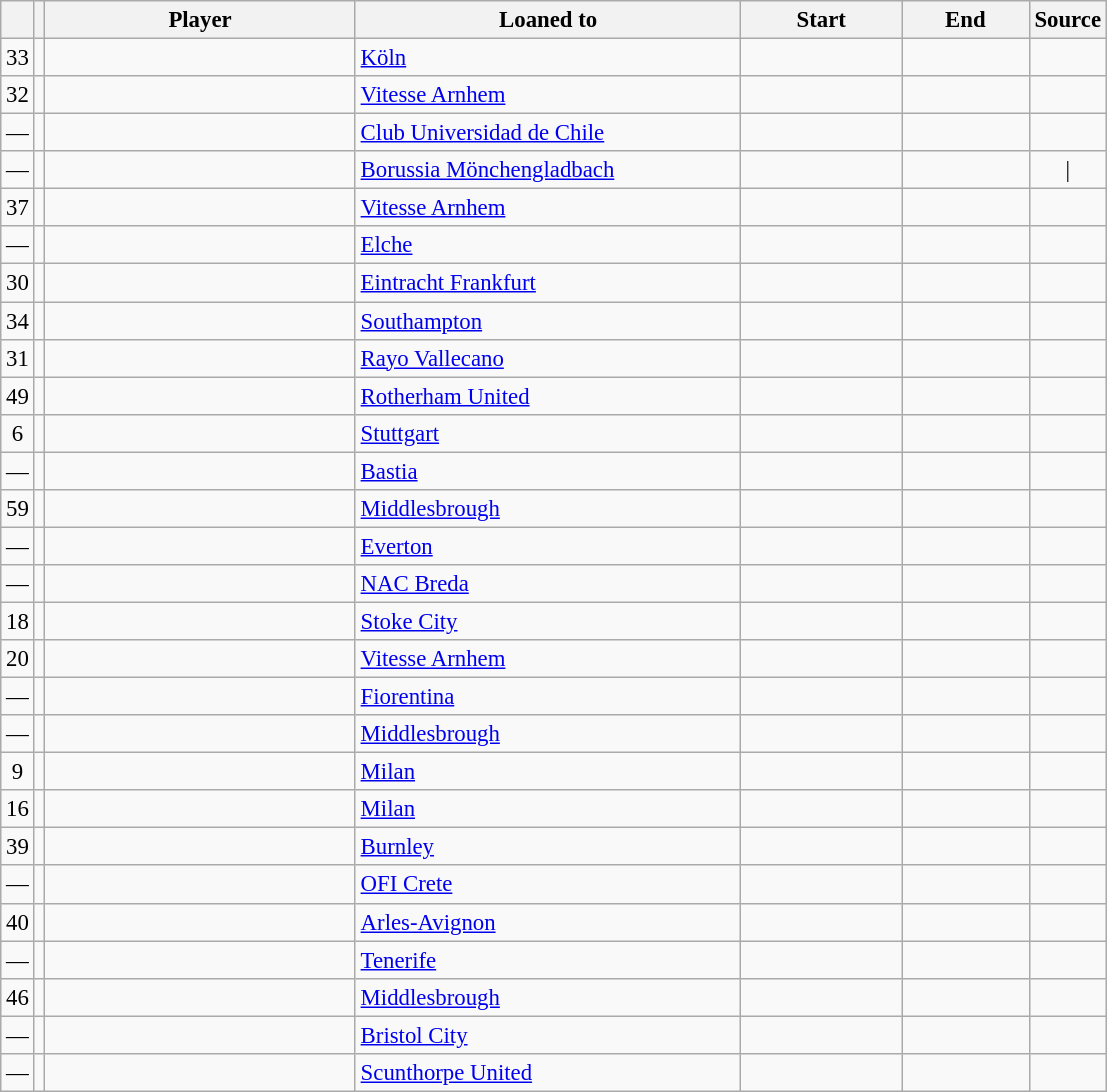<table class="wikitable plainrowheaders sortable" style="font-size:95%">
<tr>
<th></th>
<th></th>
<th scope="col" style="width:200px;">Player</th>
<th scope="col" style="width:250px;">Loaned to</th>
<th scope="col" style="width:100px;">Start</th>
<th scope="col" style="width:78px;">End</th>
<th>Source</th>
</tr>
<tr>
<td align=center>33</td>
<td align=center></td>
<td></td>
<td> <a href='#'>Köln</a></td>
<td align=center></td>
<td align=center></td>
<td align=center></td>
</tr>
<tr>
<td align=center>32</td>
<td align=center></td>
<td></td>
<td> <a href='#'>Vitesse Arnhem</a></td>
<td align=center></td>
<td align=center></td>
<td align=center></td>
</tr>
<tr>
<td align=center>—</td>
<td align=center></td>
<td></td>
<td> <a href='#'>Club Universidad de Chile</a></td>
<td align=center></td>
<td align=center></td>
<td align=center></td>
</tr>
<tr>
<td align=center>—</td>
<td align=center></td>
<td></td>
<td> <a href='#'>Borussia Mönchengladbach</a></td>
<td align=center></td>
<td align=center></td>
<td align=center>|</td>
</tr>
<tr>
<td align=center>37</td>
<td align=center></td>
<td></td>
<td> <a href='#'>Vitesse Arnhem</a></td>
<td align=center></td>
<td align=center></td>
<td align=center></td>
</tr>
<tr>
<td align=center>—</td>
<td align=center></td>
<td></td>
<td> <a href='#'>Elche</a></td>
<td align=center></td>
<td align=center></td>
<td align=center></td>
</tr>
<tr>
<td align=center>30</td>
<td align=center></td>
<td></td>
<td> <a href='#'>Eintracht Frankfurt</a></td>
<td align=center></td>
<td align=center></td>
<td align=center></td>
</tr>
<tr>
<td align=center>34</td>
<td align=center></td>
<td></td>
<td> <a href='#'>Southampton</a></td>
<td align=center></td>
<td align=center></td>
<td align=center></td>
</tr>
<tr>
<td align=center>31</td>
<td align=center></td>
<td></td>
<td> <a href='#'>Rayo Vallecano</a></td>
<td align=center></td>
<td align=center></td>
<td align=center></td>
</tr>
<tr>
<td align=center>49</td>
<td align=center></td>
<td></td>
<td> <a href='#'>Rotherham United</a></td>
<td align=center></td>
<td align=center></td>
<td align=center></td>
</tr>
<tr>
<td align=center>6</td>
<td align=center></td>
<td></td>
<td> <a href='#'>Stuttgart</a></td>
<td align=center></td>
<td align=center></td>
<td align=center></td>
</tr>
<tr>
<td align=center>—</td>
<td align=center></td>
<td></td>
<td> <a href='#'>Bastia</a></td>
<td align=center></td>
<td align=center></td>
<td align=center></td>
</tr>
<tr>
<td align=center>59</td>
<td align=center></td>
<td></td>
<td> <a href='#'>Middlesbrough</a></td>
<td align=center></td>
<td align=center></td>
<td align=center></td>
</tr>
<tr>
<td align=center>—</td>
<td align=center></td>
<td></td>
<td> <a href='#'>Everton</a></td>
<td align=center></td>
<td align=center></td>
<td align=center></td>
</tr>
<tr>
<td align=center>—</td>
<td align=center></td>
<td></td>
<td> <a href='#'>NAC Breda</a></td>
<td align=center></td>
<td align=center></td>
<td align=center></td>
</tr>
<tr>
<td align=center>18</td>
<td align=center></td>
<td></td>
<td> <a href='#'>Stoke City</a></td>
<td align=center></td>
<td align=center></td>
<td align=center></td>
</tr>
<tr>
<td align=center>20</td>
<td align=center></td>
<td></td>
<td> <a href='#'>Vitesse Arnhem</a></td>
<td align=center></td>
<td align=center></td>
<td align=center></td>
</tr>
<tr>
<td align=center>—</td>
<td align=center></td>
<td></td>
<td> <a href='#'>Fiorentina</a></td>
<td align=center></td>
<td align=center></td>
<td align=center></td>
</tr>
<tr>
<td align=center>—</td>
<td align=center></td>
<td></td>
<td> <a href='#'>Middlesbrough</a></td>
<td align=center></td>
<td align=center></td>
<td align=center></td>
</tr>
<tr>
<td align=center>9</td>
<td align=center></td>
<td></td>
<td> <a href='#'>Milan</a></td>
<td align=center></td>
<td align=center></td>
<td align=center></td>
</tr>
<tr>
<td align=center>16</td>
<td align=center></td>
<td></td>
<td> <a href='#'>Milan</a></td>
<td align=center></td>
<td align=center></td>
<td align=center></td>
</tr>
<tr>
<td align=center>39</td>
<td align=center></td>
<td></td>
<td> <a href='#'>Burnley</a></td>
<td align=center></td>
<td align=center></td>
<td align=center></td>
</tr>
<tr>
<td align=center>—</td>
<td align=center></td>
<td></td>
<td> <a href='#'>OFI Crete</a></td>
<td align=center></td>
<td align=center></td>
<td align=center></td>
</tr>
<tr>
<td align=center>40</td>
<td align=center></td>
<td></td>
<td> <a href='#'>Arles-Avignon</a></td>
<td align=center></td>
<td align=center></td>
<td align=center></td>
</tr>
<tr>
<td align=center>—</td>
<td align=center></td>
<td></td>
<td> <a href='#'>Tenerife</a></td>
<td align=center></td>
<td align=center></td>
<td align=center></td>
</tr>
<tr>
<td align=center>46</td>
<td align=center></td>
<td></td>
<td> <a href='#'>Middlesbrough</a></td>
<td align=center></td>
<td align=center></td>
<td align=center></td>
</tr>
<tr>
<td align=center>—</td>
<td align=center></td>
<td></td>
<td> <a href='#'>Bristol City</a></td>
<td align=center></td>
<td align=center></td>
<td align=center></td>
</tr>
<tr>
<td align=center>—</td>
<td align=center></td>
<td></td>
<td> <a href='#'>Scunthorpe United</a></td>
<td align=center></td>
<td align=center></td>
<td align=center></td>
</tr>
</table>
